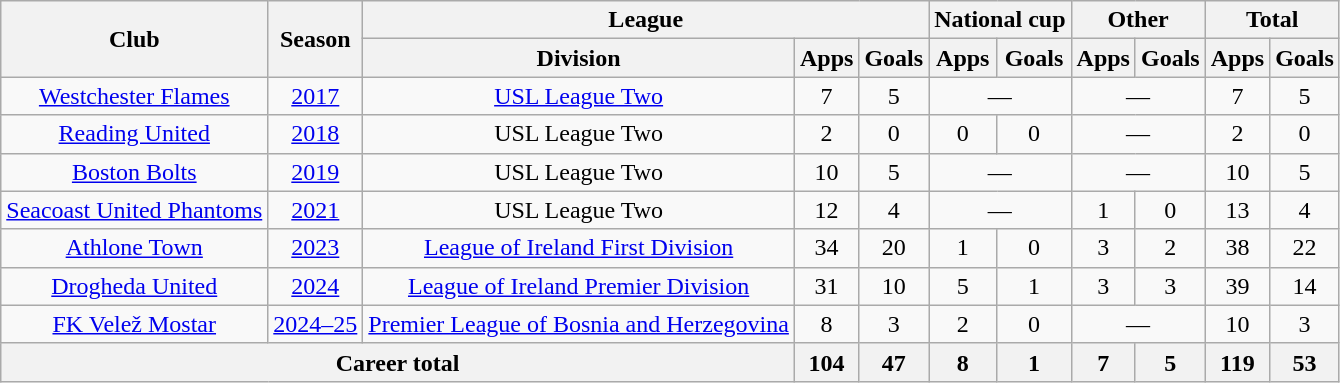<table class="wikitable" style="text-align:center">
<tr>
<th rowspan="2">Club</th>
<th rowspan="2">Season</th>
<th colspan="3">League</th>
<th colspan="2">National cup</th>
<th colspan="2">Other</th>
<th colspan="2">Total</th>
</tr>
<tr>
<th>Division</th>
<th>Apps</th>
<th>Goals</th>
<th>Apps</th>
<th>Goals</th>
<th>Apps</th>
<th>Goals</th>
<th>Apps</th>
<th>Goals</th>
</tr>
<tr>
<td><a href='#'>Westchester Flames</a></td>
<td><a href='#'>2017</a></td>
<td><a href='#'>USL League Two</a></td>
<td>7</td>
<td>5</td>
<td colspan="2">—</td>
<td colspan="2">—</td>
<td>7</td>
<td>5</td>
</tr>
<tr>
<td><a href='#'>Reading United</a></td>
<td><a href='#'>2018</a></td>
<td>USL League Two</td>
<td>2</td>
<td>0</td>
<td>0</td>
<td>0</td>
<td colspan="2">—</td>
<td>2</td>
<td>0</td>
</tr>
<tr>
<td><a href='#'>Boston Bolts</a></td>
<td><a href='#'>2019</a></td>
<td>USL League Two</td>
<td>10</td>
<td>5</td>
<td colspan="2">—</td>
<td colspan="2">—</td>
<td>10</td>
<td>5</td>
</tr>
<tr>
<td><a href='#'>Seacoast United Phantoms</a></td>
<td><a href='#'>2021</a></td>
<td>USL League Two</td>
<td>12</td>
<td>4</td>
<td colspan="2">—</td>
<td>1</td>
<td>0</td>
<td>13</td>
<td>4</td>
</tr>
<tr>
<td><a href='#'>Athlone Town</a></td>
<td><a href='#'>2023</a></td>
<td><a href='#'>League of Ireland First Division</a></td>
<td>34</td>
<td>20</td>
<td>1</td>
<td>0</td>
<td>3</td>
<td>2</td>
<td>38</td>
<td>22</td>
</tr>
<tr>
<td><a href='#'>Drogheda United</a></td>
<td><a href='#'>2024</a></td>
<td><a href='#'>League of Ireland Premier Division</a></td>
<td>31</td>
<td>10</td>
<td>5</td>
<td>1</td>
<td>3</td>
<td>3</td>
<td>39</td>
<td>14</td>
</tr>
<tr>
<td><a href='#'>FK Velež Mostar</a></td>
<td><a href='#'>2024–25</a></td>
<td><a href='#'>Premier League of Bosnia and Herzegovina</a></td>
<td>8</td>
<td>3</td>
<td>2</td>
<td>0</td>
<td colspan="2">—</td>
<td>10</td>
<td>3</td>
</tr>
<tr>
<th colspan="3">Career total</th>
<th>104</th>
<th>47</th>
<th>8</th>
<th>1</th>
<th>7</th>
<th>5</th>
<th>119</th>
<th>53</th>
</tr>
</table>
